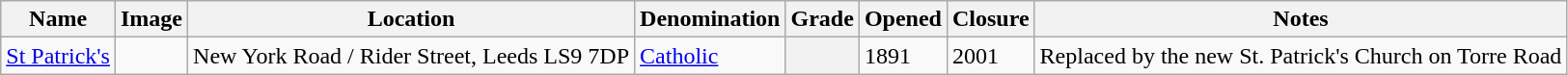<table class="wikitable sortable">
<tr>
<th>Name</th>
<th class="unsortable">Image</th>
<th>Location</th>
<th>Denomination</th>
<th>Grade</th>
<th>Opened</th>
<th>Closure</th>
<th class="unsortable">Notes</th>
</tr>
<tr>
<td><a href='#'>St Patrick's</a></td>
<td></td>
<td>New York Road / Rider Street, Leeds LS9 7DP</td>
<td><a href='#'>Catholic</a></td>
<th></th>
<td>1891</td>
<td>2001</td>
<td>Replaced by the new St. Patrick's Church on Torre Road</td>
</tr>
</table>
